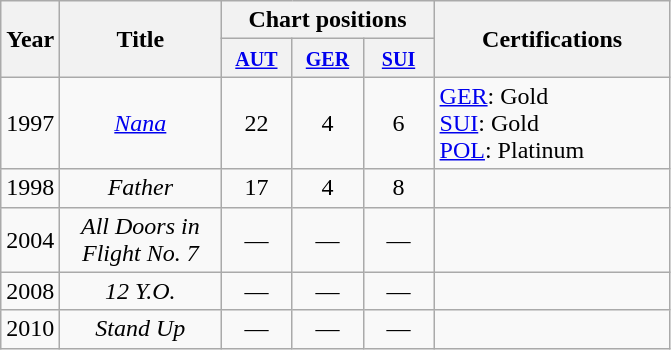<table class="wikitable">
<tr>
<th style="width:28px;" rowspan="2">Year</th>
<th style="width:100px;" rowspan="2">Title</th>
<th colspan="3">Chart positions</th>
<th style="width:150px;" rowspan="2">Certifications</th>
</tr>
<tr>
<th style="width:40px;"><small><a href='#'>AUT</a><br></small></th>
<th style="width:40px;"><small><a href='#'>GER</a><br></small></th>
<th style="width:40px;"><small><a href='#'>SUI</a><br></small></th>
</tr>
<tr>
<td>1997</td>
<td style="text-align:center;"><em><a href='#'>Nana</a></em></td>
<td style="text-align:center;">22</td>
<td style="text-align:center;">4</td>
<td style="text-align:center;">6</td>
<td><a href='#'>GER</a>: Gold<br><a href='#'>SUI</a>: Gold<br><a href='#'>POL</a>: Platinum</td>
</tr>
<tr>
<td>1998</td>
<td style="text-align:center;"><em>Father</em></td>
<td style="text-align:center;">17</td>
<td style="text-align:center;">4</td>
<td style="text-align:center;">8</td>
<td></td>
</tr>
<tr>
<td>2004</td>
<td style="text-align:center;"><em>All Doors in Flight No. 7</em></td>
<td style="text-align:center;">—</td>
<td style="text-align:center;">—</td>
<td style="text-align:center;">—</td>
<td></td>
</tr>
<tr>
<td>2008</td>
<td style="text-align:center;"><em>12 Y.O.</em></td>
<td style="text-align:center;">—</td>
<td style="text-align:center;">—</td>
<td style="text-align:center;">—</td>
<td></td>
</tr>
<tr>
<td>2010</td>
<td style="text-align:center;"><em>Stand Up</em></td>
<td style="text-align:center;">—</td>
<td style="text-align:center;">—</td>
<td style="text-align:center;">—</td>
<td></td>
</tr>
</table>
